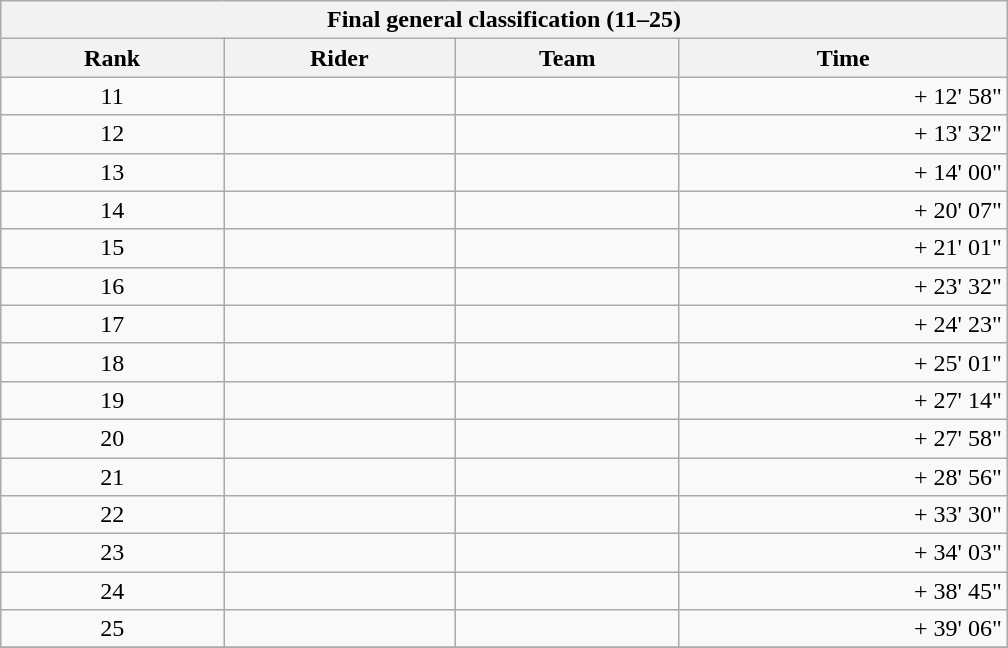<table class="collapsible collapsed wikitable" style="width:42em;margin-top:-1px;">
<tr>
<th scope="col" colspan="4">Final general classification (11–25)</th>
</tr>
<tr>
<th scope="col">Rank</th>
<th scope="col">Rider</th>
<th scope="col">Team</th>
<th scope="col">Time</th>
</tr>
<tr>
<td style="text-align:center;">11</td>
<td></td>
<td></td>
<td style="text-align:right;">+ 12' 58"</td>
</tr>
<tr>
<td style="text-align:center;">12</td>
<td></td>
<td></td>
<td style="text-align:right;">+ 13' 32"</td>
</tr>
<tr>
<td style="text-align:center;">13</td>
<td></td>
<td></td>
<td style="text-align:right;">+ 14' 00"</td>
</tr>
<tr>
<td style="text-align:center;">14</td>
<td></td>
<td></td>
<td style="text-align:right;">+ 20' 07"</td>
</tr>
<tr>
<td style="text-align:center;">15</td>
<td></td>
<td></td>
<td style="text-align:right;">+ 21' 01"</td>
</tr>
<tr>
<td style="text-align:center;">16</td>
<td></td>
<td></td>
<td style="text-align:right;">+ 23' 32"</td>
</tr>
<tr>
<td style="text-align:center;">17</td>
<td>   </td>
<td></td>
<td style="text-align:right;">+ 24' 23"</td>
</tr>
<tr>
<td style="text-align:center;">18</td>
<td></td>
<td></td>
<td style="text-align:right;">+ 25' 01"</td>
</tr>
<tr>
<td style="text-align:center;">19</td>
<td></td>
<td></td>
<td style="text-align:right;">+ 27' 14"</td>
</tr>
<tr>
<td style="text-align:center;">20</td>
<td></td>
<td></td>
<td style="text-align:right;">+ 27' 58"</td>
</tr>
<tr>
<td style="text-align:center;">21</td>
<td></td>
<td></td>
<td style="text-align:right;">+ 28' 56"</td>
</tr>
<tr>
<td style="text-align:center;">22</td>
<td></td>
<td></td>
<td style="text-align:right;">+ 33' 30"</td>
</tr>
<tr>
<td style="text-align:center;">23</td>
<td></td>
<td></td>
<td style="text-align:right;">+ 34' 03"</td>
</tr>
<tr>
<td style="text-align:center;">24</td>
<td></td>
<td></td>
<td style="text-align:right;">+ 38' 45"</td>
</tr>
<tr>
<td style="text-align:center;">25</td>
<td></td>
<td></td>
<td style="text-align:right;">+ 39' 06"</td>
</tr>
<tr>
</tr>
</table>
